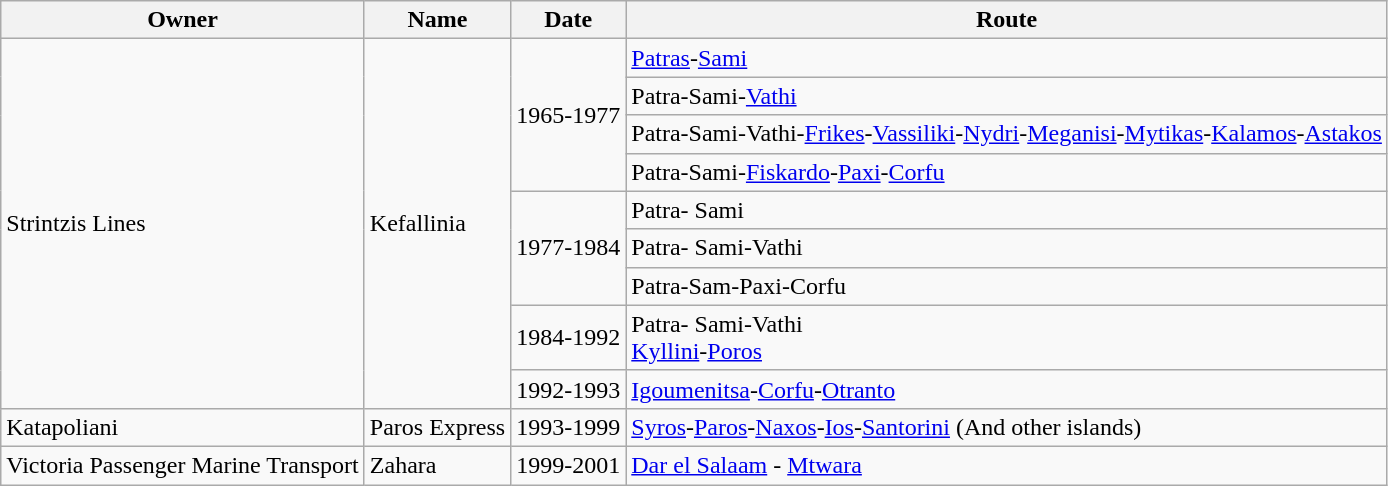<table class="wikitable">
<tr>
<th>Owner</th>
<th>Name</th>
<th>Date</th>
<th>Route</th>
</tr>
<tr>
<td rowspan="9">Strintzis Lines</td>
<td rowspan="9">Kefallinia</td>
<td rowspan="4">1965-1977</td>
<td><a href='#'>Patras</a>-<a href='#'>Sami</a></td>
</tr>
<tr>
<td>Patra-Sami-<a href='#'>Vathi</a></td>
</tr>
<tr>
<td>Patra-Sami-Vathi-<a href='#'>Frikes</a>-<a href='#'>Vassiliki</a>-<a href='#'>Nydri</a>-<a href='#'>Meganisi</a>-<a href='#'>Mytikas</a>-<a href='#'>Kalamos</a>-<a href='#'>Astakos</a></td>
</tr>
<tr>
<td>Patra-Sami-<a href='#'>Fiskardo</a>-<a href='#'>Paxi</a>-<a href='#'>Corfu</a></td>
</tr>
<tr>
<td rowspan="3">1977-1984</td>
<td>Patra- Sami</td>
</tr>
<tr>
<td>Patra- Sami-Vathi</td>
</tr>
<tr>
<td>Patra-Sam-Paxi-Corfu</td>
</tr>
<tr>
<td>1984-1992</td>
<td>Patra- Sami-Vathi<br><a href='#'>Kyllini</a>-<a href='#'>Poros</a></td>
</tr>
<tr>
<td>1992-1993</td>
<td><a href='#'>Igoumenitsa</a>-<a href='#'>Corfu</a>-<a href='#'>Otranto</a></td>
</tr>
<tr>
<td>Katapoliani</td>
<td>Paros Express</td>
<td>1993-1999</td>
<td><a href='#'>Syros</a>-<a href='#'>Paros</a>-<a href='#'>Naxos</a>-<a href='#'>Ios</a>-<a href='#'>Santorini</a> (And other islands)</td>
</tr>
<tr>
<td>Victoria Passenger Marine Transport</td>
<td>Zahara</td>
<td>1999-2001</td>
<td><a href='#'>Dar el Salaam</a> - <a href='#'>Mtwara</a></td>
</tr>
</table>
